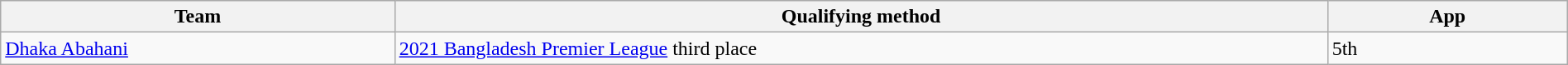<table class="wikitable" style="table-layout:fixed;width:100%;">
<tr>
<th width=25%>Team</th>
<th width=60%>Qualifying method</th>
<th width=15%>App </th>
</tr>
<tr>
<td> <a href='#'>Dhaka Abahani</a></td>
<td><a href='#'>2021 Bangladesh Premier League</a> third place</td>
<td>5th </td>
</tr>
</table>
